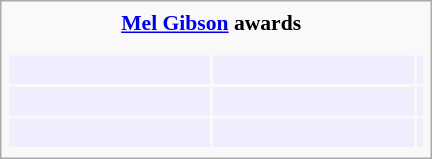<table class="infobox" style="width:20em; text-align:left; font-size:90%; vertical-align:middle; background:#white;">
<tr>
<th colspan="2" style="text-align:center;"><strong><a href='#'>Mel Gibson</a> awards</strong></th>
</tr>
<tr>
<td colspan=3 style="text-align:center;"></td>
</tr>
<tr>
<td colspan=3></td>
</tr>
<tr>
</tr>
<tr bgcolor=#eeeeff>
<td align="center"><br></td>
<td></td>
<td></td>
</tr>
<tr bgcolor=#eeeeff>
<td align="center"><br></td>
<td></td>
<td></td>
</tr>
<tr bgcolor=#eeeeff>
<td align="center"><br></td>
<td></td>
<td></td>
</tr>
<tr>
</tr>
</table>
